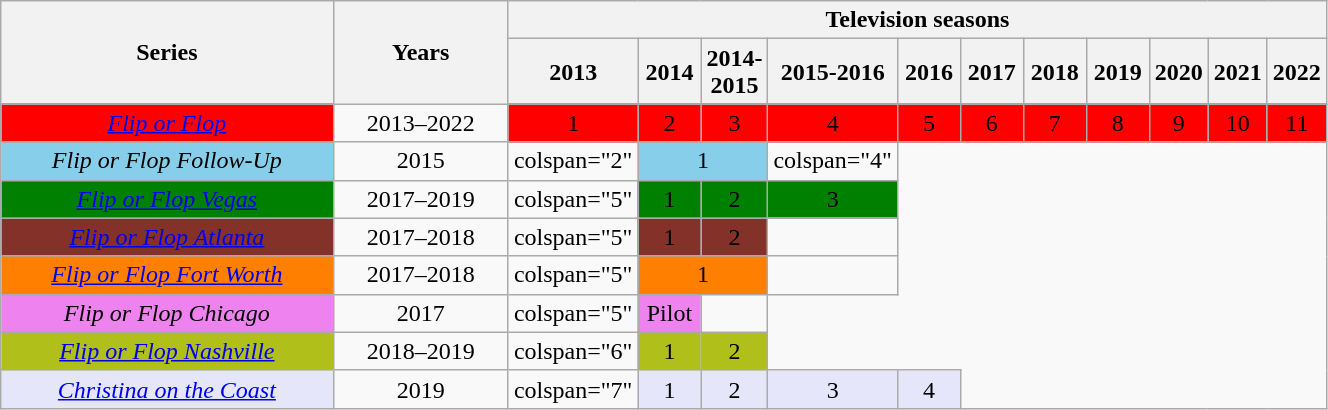<table class="wikitable plainrowheaders" style="text-align:center; width:70%;">
<tr>
<th scope="col" rowspan="2" style="width:40%;">Series</th>
<th scope="col" rowspan="2" style="width:20%;">Years</th>
<th scope="col" colspan="11" style="width:40%;">Television seasons</th>
</tr>
<tr>
<th scope="col" style="width:5%;">2013</th>
<th scope="col" style="width:5%;">2014</th>
<th scope="col" style="width:5%;">2014-2015</th>
<th scope="col" style="width:5%;">2015-2016</th>
<th scope="col" style="width:5%;">2016</th>
<th scope="col" style="width:5%;">2017</th>
<th scope="col" style="width:5%;">2018</th>
<th scope="col" style="width:5%;">2019</th>
<th scope="col" style="width:5%;">2020</th>
<th scope="col" style="width:5%;">2021</th>
<th scope="col" style="width:5%;">2022</th>
</tr>
<tr>
<td scope="row" style="background:#ff0000;"><em><a href='#'>Flip or Flop</a></em></td>
<td>2013–2022</td>
<td style="background:#ff0000;">1</td>
<td style="background:#ff0000;">2</td>
<td style="background:#ff0000;">3</td>
<td style="background:#ff0000;">4</td>
<td style="background:#ff0000;">5</td>
<td style="background:#ff0000;">6</td>
<td style="background:#ff0000;">7</td>
<td style="background:#ff0000;">8</td>
<td style="background:#ff0000;">9</td>
<td style="background:#ff0000;">10</td>
<td style="background:#ff0000;">11</td>
</tr>
<tr>
<td scope="row" style="background:#87ceeb;"><em>Flip or Flop Follow-Up</em></td>
<td>2015</td>
<td>colspan="2" </td>
<td colspan="2" style="background:#87ceeb;">1</td>
<td>colspan="4" </td>
</tr>
<tr>
<td scope="row" style="background:#008000;"><em><a href='#'>Flip or Flop Vegas</a></em></td>
<td>2017–2019</td>
<td>colspan="5" </td>
<td style="background:#008000;">1</td>
<td style="background:#008000;">2</td>
<td style="background:#008000;">3</td>
</tr>
<tr>
<td scope="row" style="background:#833129;"><em><a href='#'>Flip or Flop Atlanta</a></em></td>
<td>2017–2018</td>
<td>colspan="5" </td>
<td style="background:#833129;">1</td>
<td style="background:#833129;">2</td>
<td></td>
</tr>
<tr>
<td scope="row" style="background:#FF7F00;"><em><a href='#'>Flip or Flop Fort Worth</a></em></td>
<td>2017–2018</td>
<td>colspan="5" </td>
<td style="background:#ff7f00;" colspan="2">1</td>
<td></td>
</tr>
<tr>
<td scope="row" style="background:#EE82EE;"><em>Flip or Flop Chicago</em></td>
<td>2017</td>
<td>colspan="5" </td>
<td style="background:#EE82EE;">Pilot</td>
<td></td>
</tr>
<tr>
<td scope="row" style="background:#B0BF1A;"><em><a href='#'>Flip or Flop Nashville</a></em></td>
<td>2018–2019</td>
<td>colspan="6" </td>
<td style="background:#B0BF1A;">1</td>
<td style="background:#B0BF1A;">2</td>
</tr>
<tr>
<td scope="row" style="background:#E6E6FA;"><em><a href='#'>Christina on the Coast</a></em></td>
<td>2019</td>
<td>colspan="7" </td>
<td style="background:#E6E6FA;">1</td>
<td style="background:#E6E6FA;">2</td>
<td style="background:#E6E6FA;">3</td>
<td style="background:#E6E6FA;">4</td>
</tr>
</table>
